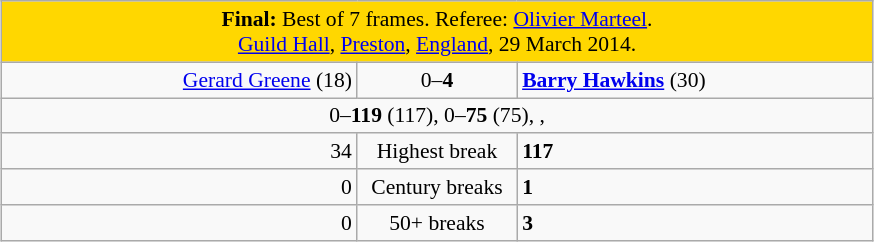<table class="wikitable" style="font-size: 90%; margin: 1em auto 1em auto;">
<tr>
<td colspan="3" align="center" bgcolor="#ffd700"><strong>Final:</strong> Best of 7 frames. Referee: <a href='#'>Olivier Marteel</a>.<br><a href='#'>Guild Hall</a>, <a href='#'>Preston</a>, <a href='#'>England</a>, 29 March 2014.</td>
</tr>
<tr>
<td width="230" align="right"><a href='#'>Gerard Greene</a> (18)<br></td>
<td width="100" align="center">0–<strong>4</strong></td>
<td width="230"><strong><a href='#'>Barry Hawkins</a></strong> (30)<br></td>
</tr>
<tr>
<td colspan="3" align="center" style="font-size: 100%">0–<strong>119</strong> (117), 0–<strong>75</strong> (75), , </td>
</tr>
<tr>
<td align="right">34</td>
<td align="center">Highest break</td>
<td><strong>117</strong></td>
</tr>
<tr>
<td align="right">0</td>
<td align="center">Century breaks</td>
<td><strong>1</strong></td>
</tr>
<tr>
<td align="right">0</td>
<td align="center">50+ breaks</td>
<td><strong>3</strong></td>
</tr>
</table>
